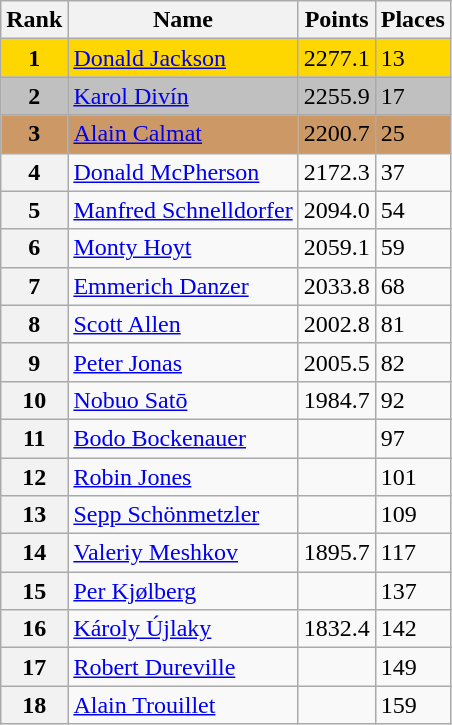<table class="wikitable">
<tr>
<th>Rank</th>
<th>Name</th>
<th>Points</th>
<th>Places</th>
</tr>
<tr bgcolor=gold>
<td align=center><strong>1</strong></td>
<td> <a href='#'>Donald Jackson</a></td>
<td>2277.1</td>
<td>13</td>
</tr>
<tr bgcolor=silver>
<td align=center><strong>2</strong></td>
<td> <a href='#'>Karol Divín</a></td>
<td>2255.9</td>
<td>17</td>
</tr>
<tr bgcolor=cc9966>
<td align=center><strong>3</strong></td>
<td> <a href='#'>Alain Calmat</a></td>
<td>2200.7</td>
<td>25</td>
</tr>
<tr>
<th>4</th>
<td> <a href='#'>Donald McPherson</a></td>
<td>2172.3</td>
<td>37</td>
</tr>
<tr>
<th>5</th>
<td> <a href='#'>Manfred Schnelldorfer</a></td>
<td>2094.0</td>
<td>54</td>
</tr>
<tr>
<th>6</th>
<td> <a href='#'>Monty Hoyt</a></td>
<td>2059.1</td>
<td>59</td>
</tr>
<tr>
<th>7</th>
<td> <a href='#'>Emmerich Danzer</a></td>
<td>2033.8</td>
<td>68</td>
</tr>
<tr>
<th>8</th>
<td> <a href='#'>Scott Allen</a></td>
<td>2002.8</td>
<td>81</td>
</tr>
<tr>
<th>9</th>
<td> <a href='#'>Peter Jonas</a></td>
<td>2005.5</td>
<td>82</td>
</tr>
<tr>
<th>10</th>
<td> <a href='#'>Nobuo Satō</a></td>
<td>1984.7</td>
<td>92</td>
</tr>
<tr>
<th>11</th>
<td> <a href='#'>Bodo Bockenauer</a></td>
<td></td>
<td>97</td>
</tr>
<tr>
<th>12</th>
<td> <a href='#'>Robin Jones</a></td>
<td></td>
<td>101</td>
</tr>
<tr>
<th>13</th>
<td> <a href='#'>Sepp Schönmetzler</a></td>
<td></td>
<td>109</td>
</tr>
<tr>
<th>14</th>
<td> <a href='#'>Valeriy Meshkov</a></td>
<td>1895.7</td>
<td>117</td>
</tr>
<tr>
<th>15</th>
<td> <a href='#'>Per Kjølberg</a></td>
<td></td>
<td>137</td>
</tr>
<tr>
<th>16</th>
<td> <a href='#'>Károly Újlaky</a></td>
<td>1832.4</td>
<td>142</td>
</tr>
<tr>
<th>17</th>
<td> <a href='#'>Robert Dureville</a></td>
<td></td>
<td>149</td>
</tr>
<tr>
<th>18</th>
<td> <a href='#'>Alain Trouillet</a></td>
<td></td>
<td>159</td>
</tr>
</table>
